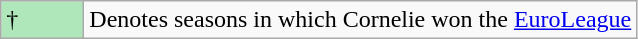<table class="wikitable">
<tr>
<td style="background:#AFE6BA; width:3em;">†</td>
<td>Denotes seasons in which Cornelie won the <a href='#'>EuroLeague</a></td>
</tr>
</table>
